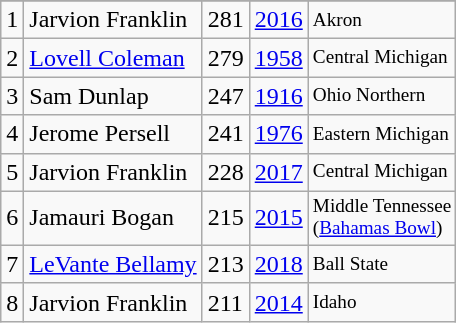<table class="wikitable">
<tr>
</tr>
<tr>
<td>1</td>
<td>Jarvion Franklin</td>
<td>281</td>
<td><a href='#'>2016</a></td>
<td style="font-size:80%;">Akron</td>
</tr>
<tr>
<td>2</td>
<td><a href='#'>Lovell Coleman</a></td>
<td>279</td>
<td><a href='#'>1958</a></td>
<td style="font-size:80%;">Central Michigan</td>
</tr>
<tr>
<td>3</td>
<td>Sam Dunlap</td>
<td>247</td>
<td><a href='#'>1916</a></td>
<td style="font-size:80%;">Ohio Northern</td>
</tr>
<tr>
<td>4</td>
<td>Jerome Persell</td>
<td>241</td>
<td><a href='#'>1976</a></td>
<td style="font-size:80%;">Eastern Michigan</td>
</tr>
<tr>
<td>5</td>
<td>Jarvion Franklin</td>
<td>228</td>
<td><a href='#'>2017</a></td>
<td style="font-size:80%;">Central Michigan</td>
</tr>
<tr>
<td>6</td>
<td>Jamauri Bogan</td>
<td>215</td>
<td><a href='#'>2015</a></td>
<td style="font-size:80%;">Middle Tennessee<br>(<a href='#'>Bahamas Bowl</a>)</td>
</tr>
<tr>
<td>7</td>
<td><a href='#'>LeVante Bellamy</a></td>
<td>213</td>
<td><a href='#'>2018</a></td>
<td style="font-size:80%;">Ball State</td>
</tr>
<tr>
<td>8</td>
<td>Jarvion Franklin</td>
<td>211</td>
<td><a href='#'>2014</a></td>
<td style="font-size:80%;">Idaho</td>
</tr>
</table>
